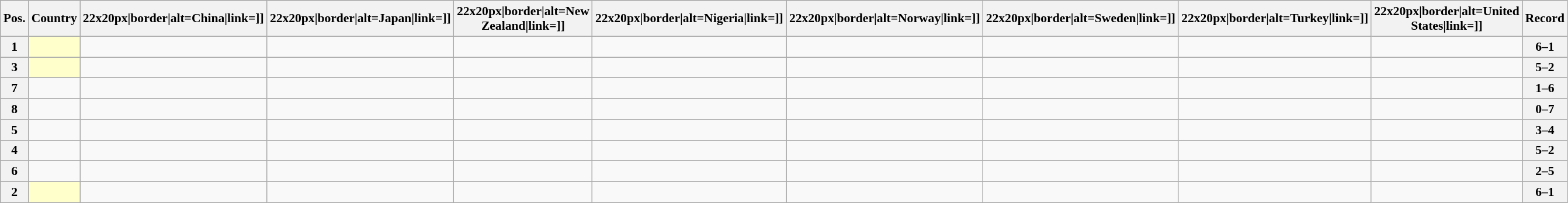<table class="wikitable sortable nowrap" style="text-align:center; font-size:0.9em;">
<tr>
<th>Pos.</th>
<th>Country</th>
<th [[Image:>22x20px|border|alt=China|link=]]</th>
<th [[Image:>22x20px|border|alt=Japan|link=]]</th>
<th [[Image:>22x20px|border|alt=New Zealand|link=]]</th>
<th [[Image:>22x20px|border|alt=Nigeria|link=]]</th>
<th [[Image:>22x20px|border|alt=Norway|link=]]</th>
<th [[Image:>22x20px|border|alt=Sweden|link=]]</th>
<th [[Image:>22x20px|border|alt=Turkey|link=]]</th>
<th [[Image:>22x20px|border|alt=United States|link=]]</th>
<th>Record</th>
</tr>
<tr>
<th>1</th>
<td style="text-align:left; background:#ffffcc;"></td>
<td></td>
<td></td>
<td></td>
<td></td>
<td></td>
<td></td>
<td></td>
<td></td>
<th>6–1</th>
</tr>
<tr>
<th>3</th>
<td style="text-align:left; background:#ffffcc;"></td>
<td></td>
<td></td>
<td></td>
<td></td>
<td></td>
<td></td>
<td></td>
<td></td>
<th>5–2</th>
</tr>
<tr>
<th>7</th>
<td style="text-align:left;"></td>
<td></td>
<td></td>
<td></td>
<td></td>
<td></td>
<td></td>
<td></td>
<td></td>
<th>1–6</th>
</tr>
<tr>
<th>8</th>
<td style="text-align:left;"></td>
<td></td>
<td></td>
<td></td>
<td></td>
<td></td>
<td></td>
<td></td>
<td></td>
<th>0–7</th>
</tr>
<tr>
<th>5</th>
<td style="text-align:left;"></td>
<td></td>
<td></td>
<td></td>
<td></td>
<td></td>
<td></td>
<td></td>
<td></td>
<th>3–4</th>
</tr>
<tr>
<th>4</th>
<td style="text-align:left;"></td>
<td></td>
<td></td>
<td></td>
<td></td>
<td></td>
<td></td>
<td></td>
<td></td>
<th>5–2</th>
</tr>
<tr>
<th>6</th>
<td style="text-align:left;"></td>
<td></td>
<td></td>
<td></td>
<td></td>
<td></td>
<td></td>
<td></td>
<td></td>
<th>2–5</th>
</tr>
<tr>
<th>2</th>
<td style="text-align:left; background:#ffffcc;"></td>
<td></td>
<td></td>
<td></td>
<td></td>
<td></td>
<td></td>
<td></td>
<td></td>
<th>6–1</th>
</tr>
</table>
